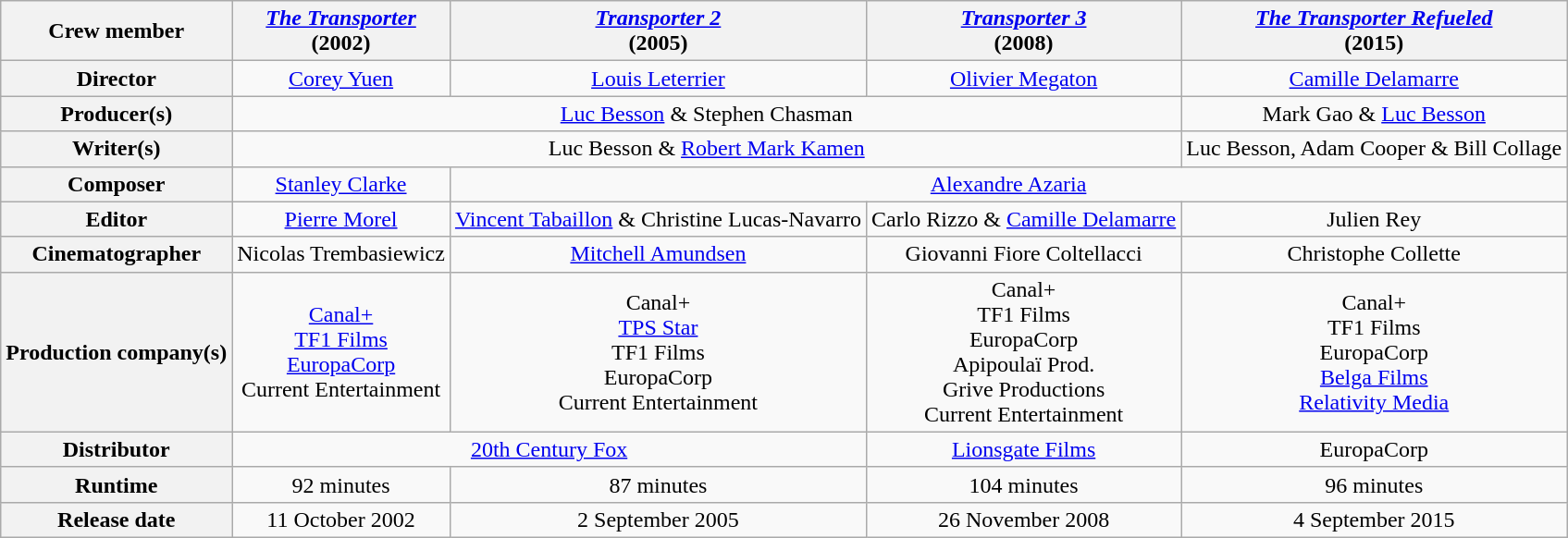<table class="wikitable" style="text-align:center">
<tr>
<th>Crew member</th>
<th><em><a href='#'>The Transporter</a></em><br>(2002)</th>
<th><em><a href='#'>Transporter 2</a></em><br>(2005)</th>
<th><em><a href='#'>Transporter 3</a></em><br>(2008)</th>
<th><em><a href='#'>The Transporter Refueled</a></em><br>(2015)</th>
</tr>
<tr>
<th>Director</th>
<td><a href='#'>Corey Yuen</a></td>
<td><a href='#'>Louis Leterrier</a></td>
<td><a href='#'>Olivier Megaton</a></td>
<td><a href='#'>Camille Delamarre</a></td>
</tr>
<tr>
<th>Producer(s)</th>
<td colspan="3"><a href='#'>Luc Besson</a> & Stephen Chasman</td>
<td>Mark Gao & <a href='#'>Luc Besson</a></td>
</tr>
<tr>
<th>Writer(s)</th>
<td colspan="3">Luc Besson & <a href='#'>Robert Mark Kamen</a></td>
<td>Luc Besson, Adam Cooper & Bill Collage</td>
</tr>
<tr>
<th>Composer</th>
<td><a href='#'>Stanley Clarke</a></td>
<td colspan="3"><a href='#'>Alexandre Azaria</a></td>
</tr>
<tr>
<th>Editor</th>
<td><a href='#'>Pierre Morel</a></td>
<td><a href='#'>Vincent Tabaillon</a> & Christine Lucas-Navarro</td>
<td>Carlo Rizzo & <a href='#'>Camille Delamarre</a></td>
<td>Julien Rey</td>
</tr>
<tr>
<th>Cinematographer</th>
<td>Nicolas Trembasiewicz</td>
<td><a href='#'>Mitchell Amundsen</a></td>
<td>Giovanni Fiore Coltellacci</td>
<td>Christophe Collette</td>
</tr>
<tr>
<th>Production company(s)</th>
<td><a href='#'>Canal+</a><br><a href='#'>TF1 Films</a><br><a href='#'>EuropaCorp</a><br>Current Entertainment</td>
<td>Canal+<br><a href='#'>TPS Star</a><br>TF1 Films<br>EuropaCorp<br>Current Entertainment</td>
<td>Canal+<br>TF1 Films<br>EuropaCorp<br>Apipoulaï Prod.<br>Grive Productions<br>Current Entertainment</td>
<td>Canal+<br>TF1 Films<br>EuropaCorp<br><a href='#'>Belga Films</a><br><a href='#'>Relativity Media</a></td>
</tr>
<tr>
<th>Distributor</th>
<td colspan="2"><a href='#'>20th Century Fox</a></td>
<td><a href='#'>Lionsgate Films</a></td>
<td>EuropaCorp</td>
</tr>
<tr>
<th>Runtime</th>
<td>92 minutes</td>
<td>87 minutes</td>
<td>104 minutes</td>
<td>96 minutes</td>
</tr>
<tr>
<th>Release date</th>
<td>11 October 2002</td>
<td>2 September 2005</td>
<td>26 November 2008</td>
<td>4 September 2015</td>
</tr>
</table>
